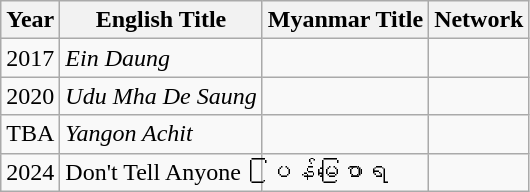<table class="wikitable">
<tr>
<th>Year</th>
<th>English Title</th>
<th>Myanmar Title</th>
<th>Network</th>
</tr>
<tr>
<td>2017</td>
<td><em>Ein Daung</em></td>
<td></td>
<td></td>
</tr>
<tr>
<td>2020</td>
<td><em>Udu Mha De Saung</em></td>
<td></td>
<td></td>
</tr>
<tr>
<td>TBA</td>
<td><em>Yangon Achit</em></td>
<td></td>
<td></td>
</tr>
<tr>
<td>2024</td>
<td>Don't Tell Anyone</td>
<td>ပြန်မပြောရ</td>
</tr>
</table>
